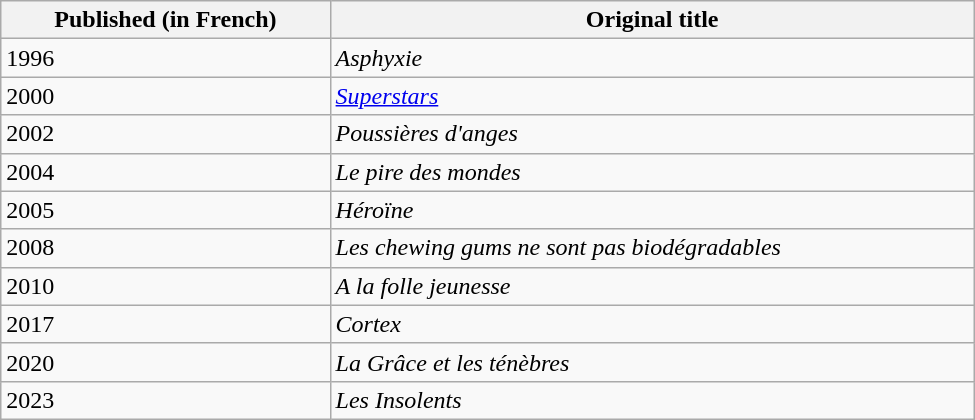<table class="wikitable" width="650px">
<tr>
<th>Published (in French)</th>
<th>Original title</th>
</tr>
<tr>
<td>1996</td>
<td><em>Asphyxie</em></td>
</tr>
<tr>
<td>2000</td>
<td><em><a href='#'>Superstars</a></em></td>
</tr>
<tr>
<td>2002</td>
<td><em>Poussières d'anges</em></td>
</tr>
<tr>
<td>2004</td>
<td><em>Le pire des mondes</em></td>
</tr>
<tr>
<td>2005</td>
<td><em>Héroïne</em></td>
</tr>
<tr>
<td>2008</td>
<td><em>Les chewing gums ne sont pas biodégradables</em></td>
</tr>
<tr>
<td>2010</td>
<td><em>A la folle jeunesse</em></td>
</tr>
<tr>
<td>2017</td>
<td><em>Cortex</em></td>
</tr>
<tr>
<td>2020</td>
<td><em>La Grâce et les ténèbres</em></td>
</tr>
<tr>
<td>2023</td>
<td><em>Les Insolents</em></td>
</tr>
</table>
